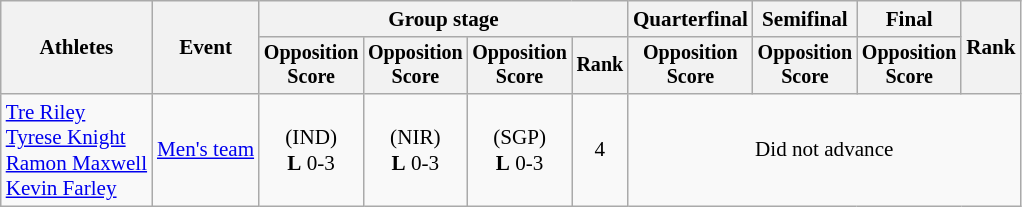<table class="wikitable" style="font-size:88%; text-align:center">
<tr>
<th rowspan=2>Athletes</th>
<th rowspan=2>Event</th>
<th colspan=4>Group stage</th>
<th>Quarterfinal</th>
<th>Semifinal</th>
<th>Final</th>
<th rowspan=2>Rank</th>
</tr>
<tr style="font-size:95%">
<th>Opposition<br>Score</th>
<th>Opposition<br>Score</th>
<th>Opposition<br>Score</th>
<th>Rank</th>
<th>Opposition<br>Score</th>
<th>Opposition<br>Score</th>
<th>Opposition<br>Score</th>
</tr>
<tr>
<td align=left><a href='#'>Tre Riley</a><br><a href='#'>Tyrese Knight</a><br><a href='#'>Ramon Maxwell</a><br><a href='#'>Kevin Farley</a></td>
<td align=left><a href='#'>Men's team</a></td>
<td>(IND)<br><strong>L</strong> 0-3</td>
<td>(NIR)<br><strong>L</strong> 0-3</td>
<td>(SGP)<br><strong>L</strong> 0-3</td>
<td>4</td>
<td colspan="4">Did not advance</td>
</tr>
</table>
